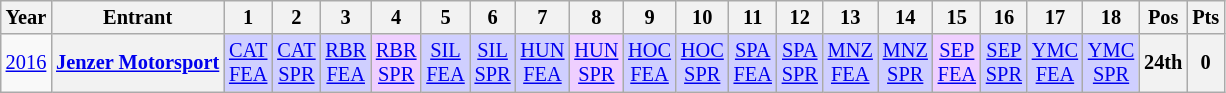<table class="wikitable" style="text-align:center; font-size:85%">
<tr>
<th>Year</th>
<th>Entrant</th>
<th>1</th>
<th>2</th>
<th>3</th>
<th>4</th>
<th>5</th>
<th>6</th>
<th>7</th>
<th>8</th>
<th>9</th>
<th>10</th>
<th>11</th>
<th>12</th>
<th>13</th>
<th>14</th>
<th>15</th>
<th>16</th>
<th>17</th>
<th>18</th>
<th>Pos</th>
<th>Pts</th>
</tr>
<tr>
<td><a href='#'>2016</a></td>
<th nowrap><a href='#'>Jenzer Motorsport</a></th>
<td style="background:#CFCFFF;"><a href='#'>CAT<br>FEA</a><br></td>
<td style="background:#CFCFFF;"><a href='#'>CAT<br>SPR</a><br></td>
<td style="background:#CFCFFF;"><a href='#'>RBR<br>FEA</a><br></td>
<td style="background:#EFCFFF;"><a href='#'>RBR<br>SPR</a><br></td>
<td style="background:#CFCFFF;"><a href='#'>SIL<br>FEA</a> <br></td>
<td style="background:#CFCFFF;"><a href='#'>SIL<br>SPR</a> <br></td>
<td style="background:#CFCFFF;"><a href='#'>HUN<br>FEA</a><br></td>
<td style="background:#EFCFFF;"><a href='#'>HUN<br>SPR</a><br></td>
<td style="background:#CFCFFF;"><a href='#'>HOC<br>FEA</a> <br></td>
<td style="background:#CFCFFF;"><a href='#'>HOC<br>SPR</a> <br></td>
<td style="background:#CFCFFF;"><a href='#'>SPA<br>FEA</a> <br></td>
<td style="background:#CFCFFF;"><a href='#'>SPA<br>SPR</a> <br></td>
<td style="background:#CFCFFF;"><a href='#'>MNZ<br>FEA</a> <br></td>
<td style="background:#CFCFFF;"><a href='#'>MNZ<br>SPR</a> <br></td>
<td style="background:#EFCFFF;"><a href='#'>SEP<br>FEA</a><br></td>
<td style="background:#CFCFFF;"><a href='#'>SEP<br>SPR</a> <br></td>
<td style="background:#CFCFFF;"><a href='#'>YMC<br>FEA</a> <br></td>
<td style="background:#CFCFFF;"><a href='#'>YMC<br>SPR</a> <br></td>
<th>24th</th>
<th>0</th>
</tr>
</table>
